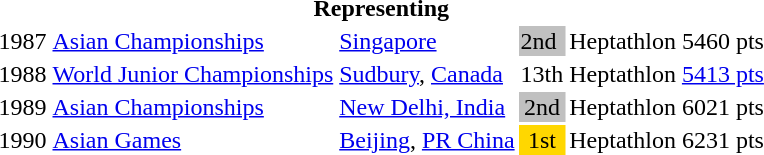<table>
<tr>
<th colspan="6">Representing </th>
</tr>
<tr>
<td>1987</td>
<td><a href='#'>Asian Championships</a></td>
<td><a href='#'>Singapore</a></td>
<td bgcolor="silver">2nd</td>
<td>Heptathlon</td>
<td>5460 pts</td>
</tr>
<tr>
<td>1988</td>
<td><a href='#'>World Junior Championships</a></td>
<td><a href='#'>Sudbury</a>, <a href='#'>Canada</a></td>
<td>13th</td>
<td>Heptathlon</td>
<td><a href='#'>5413 pts</a></td>
</tr>
<tr>
<td>1989</td>
<td><a href='#'>Asian Championships</a></td>
<td><a href='#'>New Delhi, India</a></td>
<td bgcolor="silver" align="center">2nd</td>
<td>Heptathlon</td>
<td>6021 pts</td>
</tr>
<tr>
<td>1990</td>
<td><a href='#'>Asian Games</a></td>
<td><a href='#'>Beijing</a>, <a href='#'>PR China</a></td>
<td bgcolor="gold" align="center">1st</td>
<td>Heptathlon</td>
<td>6231 pts</td>
</tr>
</table>
